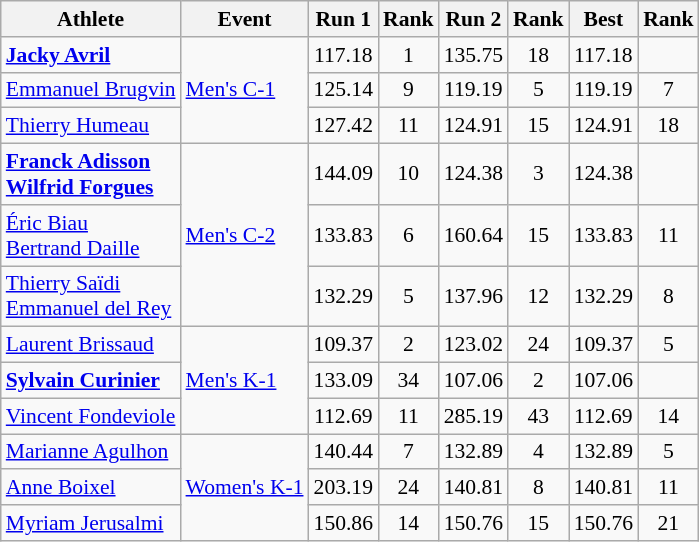<table class="wikitable" style="font-size:90%">
<tr>
<th>Athlete</th>
<th>Event</th>
<th>Run 1</th>
<th>Rank</th>
<th>Run 2</th>
<th>Rank</th>
<th>Best</th>
<th>Rank</th>
</tr>
<tr align=center>
<td align=left><strong><a href='#'>Jacky Avril</a></strong></td>
<td align=left rowspan=3><a href='#'>Men's C-1</a></td>
<td>117.18</td>
<td>1</td>
<td>135.75</td>
<td>18</td>
<td>117.18</td>
<td></td>
</tr>
<tr align=center>
<td align=left><a href='#'>Emmanuel Brugvin</a></td>
<td>125.14</td>
<td>9</td>
<td>119.19</td>
<td>5</td>
<td>119.19</td>
<td>7</td>
</tr>
<tr align=center>
<td align=left><a href='#'>Thierry Humeau</a></td>
<td>127.42</td>
<td>11</td>
<td>124.91</td>
<td>15</td>
<td>124.91</td>
<td>18</td>
</tr>
<tr align=center>
<td align=left><strong><a href='#'>Franck Adisson</a><br><a href='#'>Wilfrid Forgues</a></strong></td>
<td align=left rowspan=3><a href='#'>Men's C-2</a></td>
<td>144.09</td>
<td>10</td>
<td>124.38</td>
<td>3</td>
<td>124.38</td>
<td></td>
</tr>
<tr align=center>
<td align=left><a href='#'>Éric Biau</a><br><a href='#'>Bertrand Daille</a></td>
<td>133.83</td>
<td>6</td>
<td>160.64</td>
<td>15</td>
<td>133.83</td>
<td>11</td>
</tr>
<tr align=center>
<td align=left><a href='#'>Thierry Saïdi</a><br><a href='#'>Emmanuel del Rey</a></td>
<td>132.29</td>
<td>5</td>
<td>137.96</td>
<td>12</td>
<td>132.29</td>
<td>8</td>
</tr>
<tr align=center>
<td align=left><a href='#'>Laurent Brissaud</a></td>
<td align=left rowspan=3><a href='#'>Men's K-1</a></td>
<td>109.37</td>
<td>2</td>
<td>123.02</td>
<td>24</td>
<td>109.37</td>
<td>5</td>
</tr>
<tr align=center>
<td align=left><strong><a href='#'>Sylvain Curinier</a></strong></td>
<td>133.09</td>
<td>34</td>
<td>107.06</td>
<td>2</td>
<td>107.06</td>
<td></td>
</tr>
<tr align=center>
<td align=left><a href='#'>Vincent Fondeviole</a></td>
<td>112.69</td>
<td>11</td>
<td>285.19</td>
<td>43</td>
<td>112.69</td>
<td>14</td>
</tr>
<tr align=center>
<td align=left><a href='#'>Marianne Agulhon</a></td>
<td align=left rowspan=3><a href='#'>Women's K-1</a></td>
<td>140.44</td>
<td>7</td>
<td>132.89</td>
<td>4</td>
<td>132.89</td>
<td>5</td>
</tr>
<tr align=center>
<td align=left><a href='#'>Anne Boixel</a></td>
<td>203.19</td>
<td>24</td>
<td>140.81</td>
<td>8</td>
<td>140.81</td>
<td>11</td>
</tr>
<tr align=center>
<td align=left><a href='#'>Myriam Jerusalmi</a></td>
<td>150.86</td>
<td>14</td>
<td>150.76</td>
<td>15</td>
<td>150.76</td>
<td>21</td>
</tr>
</table>
